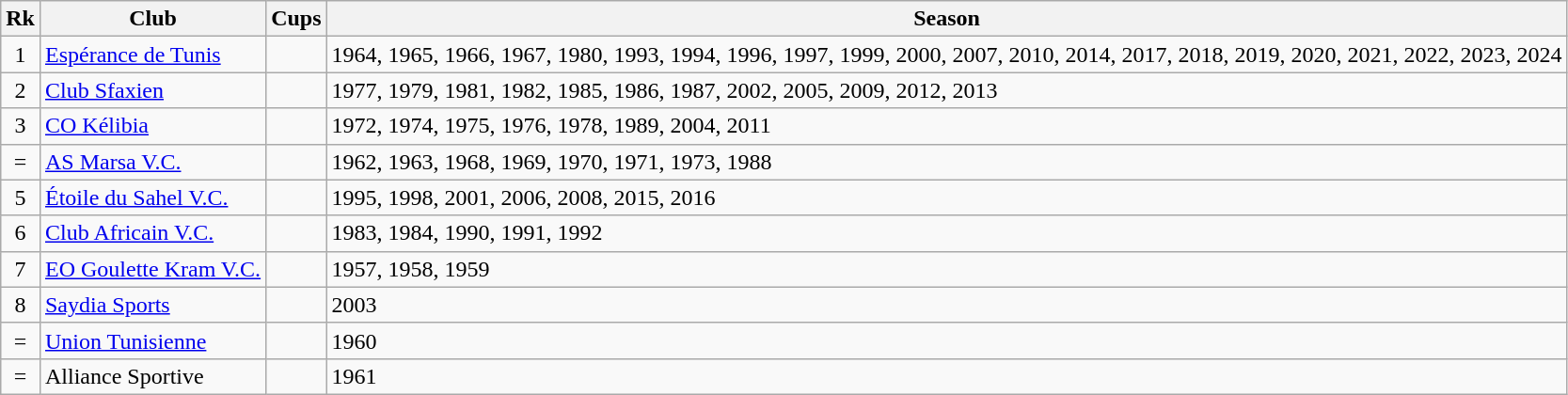<table class="wikitable">
<tr>
<th>Rk</th>
<th>Club</th>
<th>Cups</th>
<th>Season</th>
</tr>
<tr>
<td align="center">1</td>
<td><a href='#'>Espérance de Tunis</a>  </td>
<td></td>
<td>1964, 1965, 1966, 1967, 1980, 1993, 1994, 1996, 1997, 1999, 2000, 2007, 2010, 2014, 2017, 2018, 2019, 2020, 2021, 2022, 2023, 2024</td>
</tr>
<tr>
<td align="center">2</td>
<td><a href='#'>Club Sfaxien</a> </td>
<td></td>
<td>1977, 1979, 1981, 1982, 1985, 1986, 1987, 2002, 2005, 2009, 2012, 2013</td>
</tr>
<tr>
<td align="center">3</td>
<td><a href='#'>CO Kélibia</a></td>
<td></td>
<td>1972, 1974, 1975, 1976, 1978, 1989, 2004, 2011</td>
</tr>
<tr>
<td align="center">=</td>
<td><a href='#'>AS Marsa V.C.</a></td>
<td></td>
<td>1962, 1963, 1968, 1969, 1970, 1971, 1973, 1988</td>
</tr>
<tr>
<td align="center">5</td>
<td><a href='#'>Étoile du Sahel V.C.</a></td>
<td></td>
<td>1995, 1998, 2001, 2006, 2008, 2015, 2016</td>
</tr>
<tr>
<td align="center">6</td>
<td><a href='#'>Club Africain V.C.</a></td>
<td></td>
<td>1983, 1984, 1990, 1991, 1992</td>
</tr>
<tr>
<td align="center">7</td>
<td><a href='#'>EO Goulette Kram V.C.</a></td>
<td></td>
<td>1957, 1958, 1959</td>
</tr>
<tr>
<td align="center">8</td>
<td><a href='#'>Saydia Sports</a></td>
<td></td>
<td>2003</td>
</tr>
<tr>
<td align="center">=</td>
<td><a href='#'>Union Tunisienne</a></td>
<td></td>
<td>1960</td>
</tr>
<tr>
<td align="center">=</td>
<td>Alliance Sportive</td>
<td></td>
<td>1961</td>
</tr>
</table>
